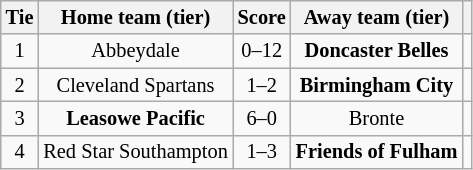<table class="wikitable" style="text-align:center; font-size:85%">
<tr>
<th>Tie</th>
<th>Home team (tier)</th>
<th>Score</th>
<th>Away team (tier)</th>
<th></th>
</tr>
<tr>
<td align="center">1</td>
<td>Abbeydale</td>
<td align="center">0–12</td>
<td><strong>Doncaster Belles</strong></td>
<td></td>
</tr>
<tr>
<td align="center">2</td>
<td>Cleveland Spartans</td>
<td align="center">1–2</td>
<td><strong>Birmingham City</strong></td>
<td></td>
</tr>
<tr>
<td align="center">3</td>
<td><strong>Leasowe Pacific</strong></td>
<td align="center">6–0</td>
<td>Bronte</td>
<td></td>
</tr>
<tr>
<td align="center">4</td>
<td>Red Star Southampton</td>
<td align="center">1–3</td>
<td><strong>Friends of Fulham</strong></td>
<td></td>
</tr>
</table>
